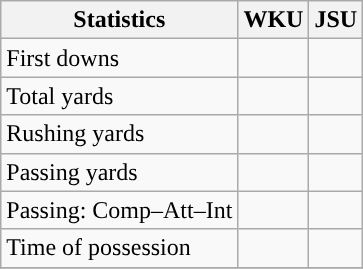<table class="wikitable" style="float: left;">
<tr>
<th>Statistics</th>
<th>WKU</th>
<th>JSU</th>
</tr>
<tr>
<td>First downs</td>
<td></td>
<td></td>
</tr>
<tr>
<td>Total yards</td>
<td></td>
<td></td>
</tr>
<tr>
<td>Rushing yards</td>
<td></td>
<td></td>
</tr>
<tr>
<td>Passing yards</td>
<td></td>
<td></td>
</tr>
<tr>
<td>Passing: Comp–Att–Int</td>
<td></td>
<td></td>
</tr>
<tr>
<td>Time of possession</td>
<td></td>
<td></td>
</tr>
<tr>
</tr>
</table>
